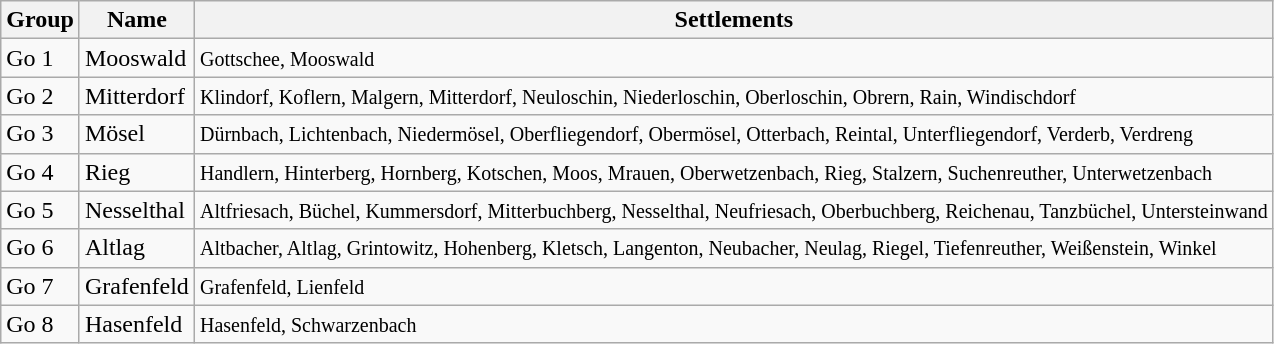<table class="wikitable">
<tr>
<th>Group</th>
<th>Name</th>
<th>Settlements</th>
</tr>
<tr>
<td>Go 1</td>
<td>Mooswald</td>
<td><small>Gottschee, Mooswald</small></td>
</tr>
<tr>
<td>Go 2</td>
<td>Mitterdorf</td>
<td><small>Klindorf, Koflern, Malgern, Mitterdorf, Neuloschin, Niederloschin, Oberloschin, Obrern, Rain, Windischdorf</small></td>
</tr>
<tr>
<td>Go 3</td>
<td>Mösel</td>
<td><small>Dürnbach, Lichtenbach, Niedermösel, Oberfliegendorf, Obermösel, Otterbach, Reintal, Unterfliegendorf, Verderb, Verdreng</small></td>
</tr>
<tr>
<td>Go 4</td>
<td>Rieg</td>
<td><small>Handlern, Hinterberg, Hornberg, Kotschen, Moos, Mrauen, Oberwetzenbach, Rieg, Stalzern, Suchenreuther, Unterwetzenbach</small></td>
</tr>
<tr>
<td>Go 5</td>
<td>Nesselthal</td>
<td><small>Altfriesach, Büchel, Kummersdorf, Mitterbuchberg, Nesselthal, Neufriesach, Oberbuchberg, Reichenau, Tanzbüchel, Untersteinwand</small></td>
</tr>
<tr>
<td>Go 6</td>
<td>Altlag</td>
<td><small>Altbacher, Altlag, Grintowitz, Hohenberg, Kletsch, Langenton, Neubacher, Neulag, Riegel, Tiefenreuther, Weißenstein, Winkel</small></td>
</tr>
<tr>
<td>Go 7</td>
<td>Grafenfeld</td>
<td><small>Grafenfeld, Lienfeld</small></td>
</tr>
<tr>
<td>Go 8</td>
<td>Hasenfeld</td>
<td><small>Hasenfeld, Schwarzenbach</small></td>
</tr>
</table>
